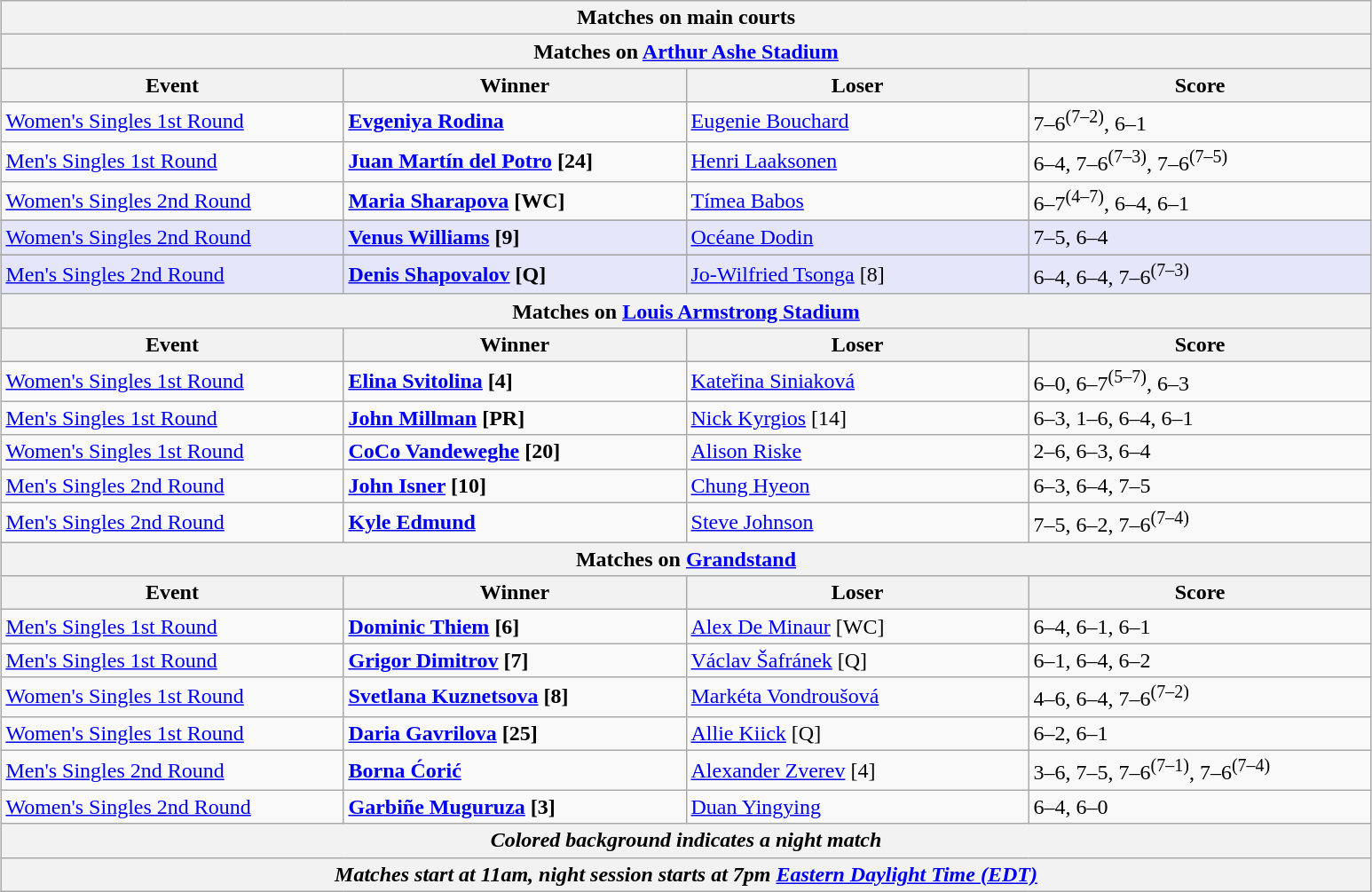<table class="wikitable" style="margin:auto;">
<tr>
<th colspan="4" style="white-space:nowrap;">Matches on main courts</th>
</tr>
<tr>
<th colspan="5">Matches on <a href='#'>Arthur Ashe Stadium</a></th>
</tr>
<tr>
<th width=250>Event</th>
<th width=250>Winner</th>
<th width=250>Loser</th>
<th width=250>Score</th>
</tr>
<tr>
<td><a href='#'>Women's Singles 1st Round</a></td>
<td> <strong><a href='#'>Evgeniya Rodina</a></strong></td>
<td> <a href='#'>Eugenie Bouchard</a></td>
<td>7–6<sup>(7–2)</sup>, 6–1</td>
</tr>
<tr>
<td><a href='#'>Men's Singles 1st Round</a></td>
<td> <strong><a href='#'>Juan Martín del Potro</a> [24]</strong></td>
<td> <a href='#'>Henri Laaksonen</a></td>
<td>6–4, 7–6<sup>(7–3)</sup>, 7–6<sup>(7–5)</sup></td>
</tr>
<tr>
<td><a href='#'>Women's Singles 2nd Round</a></td>
<td> <strong><a href='#'>Maria Sharapova</a> [WC]</strong></td>
<td> <a href='#'>Tímea Babos</a></td>
<td>6–7<sup>(4–7)</sup>, 6–4, 6–1</td>
</tr>
<tr>
</tr>
<tr bgcolor="lavender">
<td><a href='#'>Women's Singles 2nd Round</a></td>
<td> <strong><a href='#'>Venus Williams</a> [9]</strong></td>
<td> <a href='#'>Océane Dodin</a></td>
<td>7–5, 6–4</td>
</tr>
<tr>
</tr>
<tr bgcolor="lavender">
<td><a href='#'>Men's Singles 2nd Round</a></td>
<td> <strong><a href='#'>Denis Shapovalov</a> [Q]</strong></td>
<td> <a href='#'>Jo-Wilfried Tsonga</a> [8]</td>
<td>6–4, 6–4, 7–6<sup>(7–3)</sup></td>
</tr>
<tr>
<th colspan="5">Matches on <a href='#'>Louis Armstrong Stadium</a></th>
</tr>
<tr>
<th width=250>Event</th>
<th width=250>Winner</th>
<th width=250>Loser</th>
<th width=250>Score</th>
</tr>
<tr>
<td><a href='#'>Women's Singles 1st Round</a></td>
<td> <strong><a href='#'>Elina Svitolina</a> [4]</strong></td>
<td> <a href='#'>Kateřina Siniaková</a></td>
<td>6–0, 6–7<sup>(5–7)</sup>, 6–3</td>
</tr>
<tr>
<td><a href='#'>Men's Singles 1st Round</a></td>
<td> <strong><a href='#'>John Millman</a> [PR]</strong></td>
<td> <a href='#'>Nick Kyrgios</a> [14]</td>
<td>6–3, 1–6, 6–4, 6–1</td>
</tr>
<tr>
<td><a href='#'>Women's Singles 1st Round</a></td>
<td> <strong><a href='#'>CoCo Vandeweghe</a> [20]</strong></td>
<td> <a href='#'>Alison Riske</a></td>
<td>2–6, 6–3, 6–4</td>
</tr>
<tr>
<td><a href='#'>Men's Singles 2nd Round</a></td>
<td> <strong><a href='#'>John Isner</a> [10]</strong></td>
<td> <a href='#'>Chung Hyeon</a></td>
<td>6–3, 6–4, 7–5</td>
</tr>
<tr>
<td><a href='#'>Men's Singles 2nd Round</a></td>
<td> <strong><a href='#'>Kyle Edmund</a></strong></td>
<td> <a href='#'>Steve Johnson</a></td>
<td>7–5, 6–2, 7–6<sup>(7–4)</sup></td>
</tr>
<tr>
<th colspan="5">Matches on <a href='#'>Grandstand</a></th>
</tr>
<tr>
<th width=250>Event</th>
<th width=250>Winner</th>
<th width=250>Loser</th>
<th width=250>Score</th>
</tr>
<tr>
<td><a href='#'>Men's Singles 1st Round</a></td>
<td> <strong><a href='#'>Dominic Thiem</a> [6]</strong></td>
<td> <a href='#'>Alex De Minaur</a> [WC]</td>
<td>6–4, 6–1, 6–1</td>
</tr>
<tr>
<td><a href='#'>Men's Singles 1st Round</a></td>
<td> <strong><a href='#'>Grigor Dimitrov</a> [7]</strong></td>
<td> <a href='#'>Václav Šafránek</a> [Q]</td>
<td>6–1, 6–4, 6–2</td>
</tr>
<tr>
<td><a href='#'>Women's Singles 1st Round</a></td>
<td> <strong><a href='#'>Svetlana Kuznetsova</a> [8]</strong></td>
<td> <a href='#'>Markéta Vondroušová</a></td>
<td>4–6, 6–4, 7–6<sup>(7–2)</sup></td>
</tr>
<tr>
<td><a href='#'>Women's Singles 1st Round</a></td>
<td> <strong><a href='#'>Daria Gavrilova</a> [25]</strong></td>
<td> <a href='#'>Allie Kiick</a> [Q]</td>
<td>6–2, 6–1</td>
</tr>
<tr>
<td><a href='#'>Men's Singles 2nd Round</a></td>
<td> <strong><a href='#'>Borna Ćorić</a></strong></td>
<td> <a href='#'>Alexander Zverev</a> [4]</td>
<td>3–6, 7–5, 7–6<sup>(7–1)</sup>, 7–6<sup>(7–4)</sup></td>
</tr>
<tr>
<td><a href='#'>Women's Singles 2nd Round</a></td>
<td> <strong><a href='#'>Garbiñe Muguruza</a> [3]</strong></td>
<td> <a href='#'>Duan Yingying</a></td>
<td>6–4, 6–0</td>
</tr>
<tr>
<th colspan=4><em>Colored background indicates a night match</em></th>
</tr>
<tr>
<th colspan=4><em>Matches start at 11am, night session starts at 7pm <a href='#'>Eastern Daylight Time (EDT)</a></em></th>
</tr>
</table>
